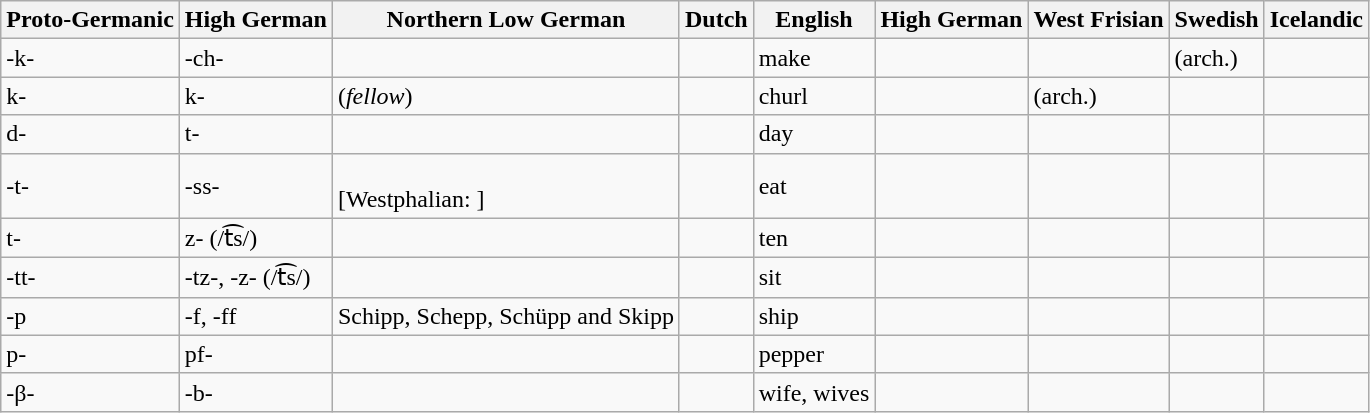<table class="wikitable">
<tr>
<th>Proto-Germanic</th>
<th>High German</th>
<th>Northern Low German</th>
<th>Dutch</th>
<th>English</th>
<th>High German</th>
<th>West Frisian</th>
<th>Swedish</th>
<th>Icelandic</th>
</tr>
<tr>
<td>-k-</td>
<td>-ch-</td>
<td></td>
<td></td>
<td>make</td>
<td></td>
<td></td>
<td> (arch.)</td>
<td></td>
</tr>
<tr>
<td>k-</td>
<td>k-</td>
<td> (<em>fellow</em>)</td>
<td></td>
<td>churl</td>
<td></td>
<td> (arch.)</td>
<td></td>
<td></td>
</tr>
<tr>
<td>d-</td>
<td>t-</td>
<td></td>
<td></td>
<td>day</td>
<td></td>
<td></td>
<td></td>
<td></td>
</tr>
<tr>
<td>-t-</td>
<td>-ss-</td>
<td><br> [Westphalian: ]</td>
<td></td>
<td>eat</td>
<td></td>
<td></td>
<td></td>
<td></td>
</tr>
<tr>
<td>t-</td>
<td>z- (/t͡s/)</td>
<td></td>
<td></td>
<td>ten</td>
<td></td>
<td></td>
<td></td>
<td></td>
</tr>
<tr>
<td>-tt-</td>
<td>-tz-, -z- (/t͡s/)</td>
<td></td>
<td></td>
<td>sit</td>
<td></td>
<td></td>
<td></td>
<td></td>
</tr>
<tr>
<td>-p</td>
<td>-f, -ff</td>
<td>Schipp, Schepp, Schüpp and Skipp</td>
<td></td>
<td>ship</td>
<td></td>
<td></td>
<td></td>
<td></td>
</tr>
<tr>
<td>p-</td>
<td>pf-</td>
<td></td>
<td></td>
<td>pepper</td>
<td></td>
<td></td>
<td></td>
<td></td>
</tr>
<tr>
<td>-β-</td>
<td>-b-</td>
<td></td>
<td></td>
<td>wife, wives</td>
<td></td>
<td></td>
<td></td>
<td></td>
</tr>
</table>
